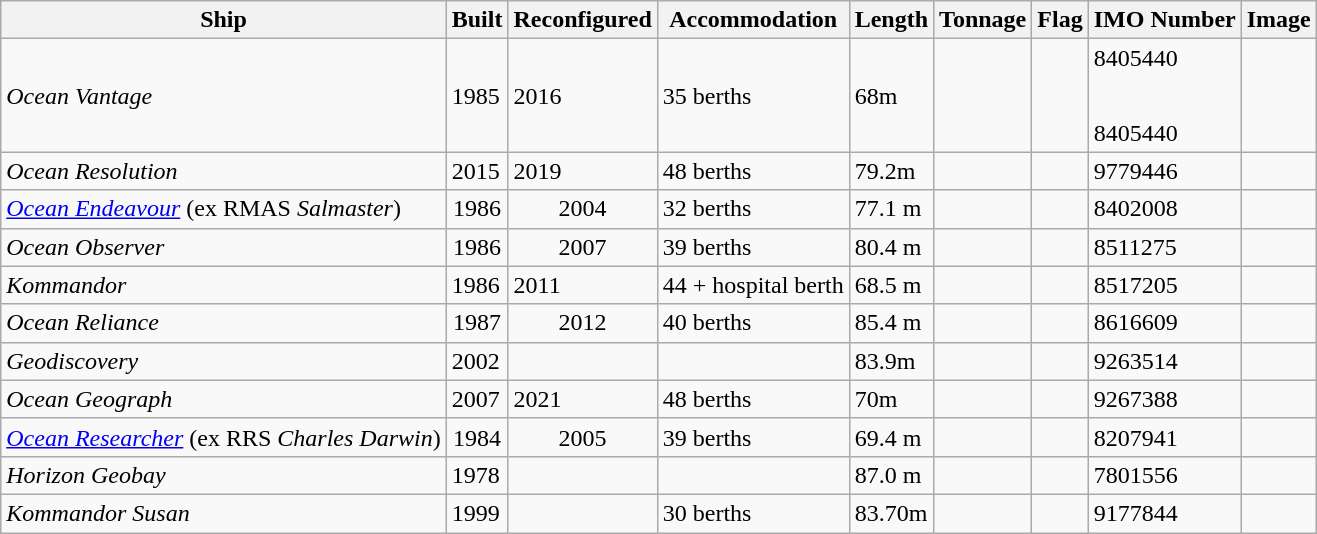<table class="wikitable">
<tr>
<th>Ship</th>
<th>Built</th>
<th>Reconfigured</th>
<th>Accommodation</th>
<th>Length</th>
<th>Tonnage</th>
<th>Flag</th>
<th>IMO Number</th>
<th>Image</th>
</tr>
<tr>
<td><em>Ocean Vantage</em></td>
<td>1985</td>
<td>2016</td>
<td>35 berths</td>
<td>68m</td>
<td></td>
<td></td>
<td>8405440<br><table class="wikitable">
</table>
8405440</td>
<td></td>
</tr>
<tr>
<td><em>Ocean Resolution</em></td>
<td>2015</td>
<td>2019</td>
<td>48 berths</td>
<td>79.2m</td>
<td></td>
<td></td>
<td>9779446</td>
<td></td>
</tr>
<tr>
<td><a href='#'><em>Ocean Endeavour</em></a> (ex RMAS <em>Salmaster</em>)</td>
<td align="Center">1986</td>
<td align="Center">2004</td>
<td>32 berths</td>
<td>77.1 m</td>
<td></td>
<td></td>
<td>8402008</td>
<td></td>
</tr>
<tr>
<td><em>Ocean Observer</em></td>
<td align="Center">1986</td>
<td align="Center">2007</td>
<td>39 berths</td>
<td>80.4 m</td>
<td></td>
<td></td>
<td>8511275</td>
<td></td>
</tr>
<tr>
<td><em>Kommandor</em></td>
<td>1986</td>
<td>2011</td>
<td>44 + hospital berth</td>
<td>68.5 m</td>
<td></td>
<td></td>
<td>8517205</td>
<td></td>
</tr>
<tr>
<td><em>Ocean Reliance</em></td>
<td align="Center">1987</td>
<td align="Center">2012</td>
<td>40 berths</td>
<td>85.4 m</td>
<td></td>
<td></td>
<td>8616609</td>
<td></td>
</tr>
<tr>
<td><em>Geodiscovery</em></td>
<td>2002</td>
<td></td>
<td></td>
<td>83.9m</td>
<td></td>
<td></td>
<td>9263514</td>
<td></td>
</tr>
<tr>
<td><em>Ocean Geograph</em></td>
<td>2007</td>
<td>2021</td>
<td>48 berths</td>
<td>70m</td>
<td></td>
<td></td>
<td>9267388</td>
<td></td>
</tr>
<tr>
<td><a href='#'><em>Ocean Researcher</em></a> (ex RRS <em>Charles Darwin</em>)</td>
<td align="Center">1984</td>
<td align="Center">2005</td>
<td>39 berths</td>
<td>69.4 m</td>
<td></td>
<td></td>
<td>8207941</td>
<td></td>
</tr>
<tr>
<td><em>Horizon Geobay</em></td>
<td>1978</td>
<td></td>
<td></td>
<td>87.0 m</td>
<td></td>
<td></td>
<td>7801556</td>
<td></td>
</tr>
<tr>
<td><em>Kommandor Susan</em></td>
<td>1999</td>
<td></td>
<td>30 berths</td>
<td>83.70m</td>
<td></td>
<td></td>
<td>9177844</td>
<td></td>
</tr>
</table>
